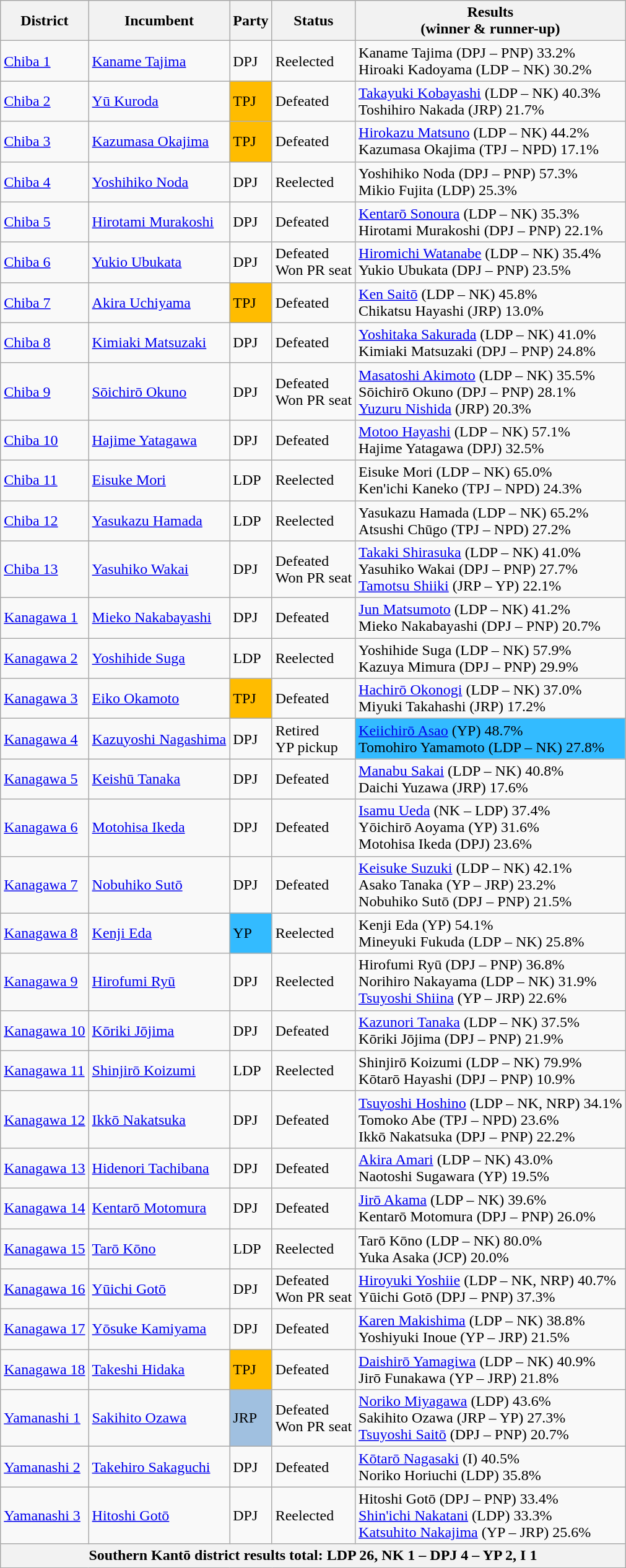<table class="wikitable">
<tr>
<th>District</th>
<th>Incumbent</th>
<th>Party</th>
<th>Status</th>
<th>Results<br>(winner & runner-up)</th>
</tr>
<tr>
<td><a href='#'>Chiba 1</a></td>
<td><a href='#'>Kaname Tajima</a></td>
<td>DPJ</td>
<td>Reelected</td>
<td>Kaname Tajima (DPJ – PNP) 33.2%<br>Hiroaki Kadoyama (LDP – NK) 30.2%</td>
</tr>
<tr>
<td><a href='#'>Chiba 2</a></td>
<td><a href='#'>Yū Kuroda</a></td>
<td bgcolor="#FFBC00">TPJ</td>
<td>Defeated</td>
<td><a href='#'>Takayuki Kobayashi</a> (LDP – NK) 40.3%<br>Toshihiro Nakada (JRP) 21.7%</td>
</tr>
<tr>
<td><a href='#'>Chiba 3</a></td>
<td><a href='#'>Kazumasa Okajima</a></td>
<td bgcolor="#FFBC00">TPJ</td>
<td>Defeated</td>
<td><a href='#'>Hirokazu Matsuno</a> (LDP – NK) 44.2%<br>Kazumasa Okajima (TPJ – NPD) 17.1%</td>
</tr>
<tr>
<td><a href='#'>Chiba 4</a></td>
<td><a href='#'>Yoshihiko Noda</a></td>
<td>DPJ</td>
<td>Reelected</td>
<td>Yoshihiko Noda (DPJ – PNP) 57.3%<br>Mikio Fujita (LDP) 25.3%</td>
</tr>
<tr>
<td><a href='#'>Chiba 5</a></td>
<td><a href='#'>Hirotami Murakoshi</a></td>
<td>DPJ</td>
<td>Defeated</td>
<td><a href='#'>Kentarō Sonoura</a> (LDP – NK) 35.3%<br>Hirotami Murakoshi (DPJ – PNP) 22.1%</td>
</tr>
<tr>
<td><a href='#'>Chiba 6</a></td>
<td><a href='#'>Yukio Ubukata</a></td>
<td>DPJ</td>
<td>Defeated<br>Won PR seat</td>
<td><a href='#'>Hiromichi Watanabe</a> (LDP – NK) 35.4%<br>Yukio Ubukata (DPJ – PNP) 23.5%</td>
</tr>
<tr>
<td><a href='#'>Chiba 7</a></td>
<td><a href='#'>Akira Uchiyama</a></td>
<td bgcolor="#FFBC00">TPJ</td>
<td>Defeated</td>
<td><a href='#'>Ken Saitō</a> (LDP – NK) 45.8%<br>Chikatsu Hayashi (JRP) 13.0%</td>
</tr>
<tr>
<td><a href='#'>Chiba 8</a></td>
<td><a href='#'>Kimiaki Matsuzaki</a></td>
<td>DPJ</td>
<td>Defeated</td>
<td><a href='#'>Yoshitaka Sakurada</a> (LDP – NK) 41.0%<br>Kimiaki Matsuzaki (DPJ – PNP) 24.8%</td>
</tr>
<tr>
<td><a href='#'>Chiba 9</a></td>
<td><a href='#'>Sōichirō Okuno</a></td>
<td>DPJ</td>
<td>Defeated<br>Won PR seat</td>
<td><a href='#'>Masatoshi Akimoto</a> (LDP – NK) 35.5%<br>Sōichirō Okuno (DPJ – PNP) 28.1%<br><a href='#'>Yuzuru Nishida</a> (JRP) 20.3%</td>
</tr>
<tr>
<td><a href='#'>Chiba 10</a></td>
<td><a href='#'>Hajime Yatagawa</a></td>
<td>DPJ</td>
<td>Defeated</td>
<td><a href='#'>Motoo Hayashi</a> (LDP – NK) 57.1%<br>Hajime Yatagawa (DPJ) 32.5%</td>
</tr>
<tr>
<td><a href='#'>Chiba 11</a></td>
<td><a href='#'>Eisuke Mori</a></td>
<td>LDP</td>
<td>Reelected</td>
<td>Eisuke Mori (LDP – NK) 65.0%<br>Ken'ichi Kaneko (TPJ – NPD) 24.3%</td>
</tr>
<tr>
<td><a href='#'>Chiba 12</a></td>
<td><a href='#'>Yasukazu Hamada</a></td>
<td>LDP</td>
<td>Reelected</td>
<td>Yasukazu Hamada (LDP – NK) 65.2%<br>Atsushi Chūgo (TPJ – NPD) 27.2%</td>
</tr>
<tr>
<td><a href='#'>Chiba 13</a></td>
<td><a href='#'>Yasuhiko Wakai</a></td>
<td>DPJ</td>
<td>Defeated<br>Won PR seat</td>
<td><a href='#'>Takaki Shirasuka</a> (LDP – NK) 41.0%<br>Yasuhiko Wakai (DPJ – PNP) 27.7%<br><a href='#'>Tamotsu Shiiki</a> (JRP – YP) 22.1%</td>
</tr>
<tr>
<td><a href='#'>Kanagawa 1</a></td>
<td><a href='#'>Mieko Nakabayashi</a></td>
<td>DPJ</td>
<td>Defeated</td>
<td><a href='#'>Jun Matsumoto</a> (LDP – NK) 41.2%<br>Mieko Nakabayashi (DPJ – PNP) 20.7%</td>
</tr>
<tr>
<td><a href='#'>Kanagawa 2</a></td>
<td><a href='#'>Yoshihide Suga</a></td>
<td>LDP</td>
<td>Reelected</td>
<td>Yoshihide Suga (LDP – NK) 57.9%<br>Kazuya Mimura (DPJ – PNP) 29.9%</td>
</tr>
<tr>
<td><a href='#'>Kanagawa 3</a></td>
<td><a href='#'>Eiko Okamoto</a></td>
<td bgcolor="#FFBC00">TPJ</td>
<td>Defeated</td>
<td><a href='#'>Hachirō Okonogi</a> (LDP – NK) 37.0%<br>Miyuki Takahashi (JRP) 17.2%</td>
</tr>
<tr>
<td><a href='#'>Kanagawa 4</a></td>
<td><a href='#'>Kazuyoshi Nagashima</a></td>
<td>DPJ</td>
<td>Retired<br>YP pickup</td>
<td style="background:#3bf;"><a href='#'>Keiichirō Asao</a> (YP) 48.7%<br>Tomohiro Yamamoto (LDP – NK) 27.8%</td>
</tr>
<tr>
<td><a href='#'>Kanagawa 5</a></td>
<td><a href='#'>Keishū Tanaka</a></td>
<td>DPJ</td>
<td>Defeated</td>
<td><a href='#'>Manabu Sakai</a> (LDP – NK) 40.8%<br>Daichi Yuzawa (JRP) 17.6%</td>
</tr>
<tr>
<td><a href='#'>Kanagawa 6</a></td>
<td><a href='#'>Motohisa Ikeda</a></td>
<td>DPJ</td>
<td>Defeated</td>
<td><a href='#'>Isamu Ueda</a> (NK – LDP) 37.4%<br>Yōichirō Aoyama (YP) 31.6%<br>Motohisa Ikeda (DPJ) 23.6%</td>
</tr>
<tr>
<td><a href='#'>Kanagawa 7</a></td>
<td><a href='#'>Nobuhiko Sutō</a></td>
<td>DPJ</td>
<td>Defeated</td>
<td><a href='#'>Keisuke Suzuki</a> (LDP – NK) 42.1%<br>Asako Tanaka (YP – JRP) 23.2%<br>Nobuhiko Sutō (DPJ – PNP) 21.5%</td>
</tr>
<tr>
<td><a href='#'>Kanagawa 8</a></td>
<td><a href='#'>Kenji Eda</a></td>
<td style="background:#3bf;">YP</td>
<td>Reelected</td>
<td>Kenji Eda (YP) 54.1%<br>Mineyuki Fukuda (LDP – NK) 25.8%</td>
</tr>
<tr>
<td><a href='#'>Kanagawa 9</a></td>
<td><a href='#'>Hirofumi Ryū</a></td>
<td>DPJ</td>
<td>Reelected</td>
<td>Hirofumi Ryū (DPJ – PNP) 36.8%<br>Norihiro Nakayama (LDP – NK) 31.9%<br><a href='#'>Tsuyoshi Shiina</a> (YP – JRP) 22.6%</td>
</tr>
<tr>
<td><a href='#'>Kanagawa 10</a></td>
<td><a href='#'>Kōriki Jōjima</a></td>
<td>DPJ</td>
<td>Defeated</td>
<td><a href='#'>Kazunori Tanaka</a> (LDP – NK) 37.5%<br>Kōriki Jōjima (DPJ – PNP) 21.9%</td>
</tr>
<tr>
<td><a href='#'>Kanagawa 11</a></td>
<td><a href='#'>Shinjirō Koizumi</a></td>
<td>LDP</td>
<td>Reelected</td>
<td>Shinjirō Koizumi (LDP – NK) 79.9%<br>Kōtarō Hayashi (DPJ – PNP) 10.9%</td>
</tr>
<tr>
<td><a href='#'>Kanagawa 12</a></td>
<td><a href='#'>Ikkō Nakatsuka</a></td>
<td>DPJ</td>
<td>Defeated</td>
<td><a href='#'>Tsuyoshi Hoshino</a> (LDP – NK, NRP) 34.1%<br>Tomoko Abe (TPJ – NPD) 23.6%<br>Ikkō Nakatsuka (DPJ – PNP) 22.2%</td>
</tr>
<tr>
<td><a href='#'>Kanagawa 13</a></td>
<td><a href='#'>Hidenori Tachibana</a></td>
<td>DPJ</td>
<td>Defeated</td>
<td><a href='#'>Akira Amari</a> (LDP – NK) 43.0%<br>Naotoshi Sugawara (YP) 19.5%</td>
</tr>
<tr>
<td><a href='#'>Kanagawa 14</a></td>
<td><a href='#'>Kentarō Motomura</a></td>
<td>DPJ</td>
<td>Defeated</td>
<td><a href='#'>Jirō Akama</a> (LDP – NK) 39.6%<br>Kentarō Motomura (DPJ – PNP) 26.0%</td>
</tr>
<tr>
<td><a href='#'>Kanagawa 15</a></td>
<td><a href='#'>Tarō Kōno</a></td>
<td>LDP</td>
<td>Reelected</td>
<td>Tarō Kōno (LDP – NK) 80.0%<br>Yuka Asaka (JCP) 20.0%</td>
</tr>
<tr>
<td><a href='#'>Kanagawa 16</a></td>
<td><a href='#'>Yūichi Gotō</a></td>
<td>DPJ</td>
<td>Defeated<br>Won PR seat</td>
<td><a href='#'>Hiroyuki Yoshiie</a> (LDP – NK, NRP) 40.7%<br>Yūichi Gotō (DPJ – PNP) 37.3%</td>
</tr>
<tr>
<td><a href='#'>Kanagawa 17</a></td>
<td><a href='#'>Yōsuke Kamiyama</a></td>
<td>DPJ</td>
<td>Defeated</td>
<td><a href='#'>Karen Makishima</a> (LDP – NK) 38.8%<br>Yoshiyuki Inoue (YP – JRP) 21.5%</td>
</tr>
<tr>
<td><a href='#'>Kanagawa 18</a></td>
<td><a href='#'>Takeshi Hidaka</a></td>
<td bgcolor="#FFBC00">TPJ</td>
<td>Defeated</td>
<td><a href='#'>Daishirō Yamagiwa</a> (LDP – NK) 40.9%<br>Jirō Funakawa (YP – JRP) 21.8%</td>
</tr>
<tr>
<td><a href='#'>Yamanashi 1</a></td>
<td><a href='#'>Sakihito Ozawa</a></td>
<td bgcolor="#A0C0E0">JRP</td>
<td>Defeated<br>Won PR seat</td>
<td><a href='#'>Noriko Miyagawa</a> (LDP) 43.6%<br>Sakihito Ozawa (JRP – YP) 27.3%<br><a href='#'>Tsuyoshi Saitō</a> (DPJ – PNP) 20.7%</td>
</tr>
<tr>
<td><a href='#'>Yamanashi 2</a></td>
<td><a href='#'>Takehiro Sakaguchi</a></td>
<td>DPJ</td>
<td>Defeated</td>
<td><a href='#'>Kōtarō Nagasaki</a> (I) 40.5%<br>Noriko Horiuchi (LDP) 35.8%</td>
</tr>
<tr>
<td><a href='#'>Yamanashi 3</a></td>
<td><a href='#'>Hitoshi Gotō</a></td>
<td>DPJ</td>
<td>Reelected</td>
<td>Hitoshi Gotō (DPJ – PNP) 33.4%<br><a href='#'>Shin'ichi Nakatani</a> (LDP) 33.3%<br><a href='#'>Katsuhito Nakajima</a> (YP – JRP) 25.6%</td>
</tr>
<tr>
<th colspan="5">Southern Kantō district results total: LDP 26, NK 1 – DPJ 4 – YP 2, I 1</th>
</tr>
</table>
